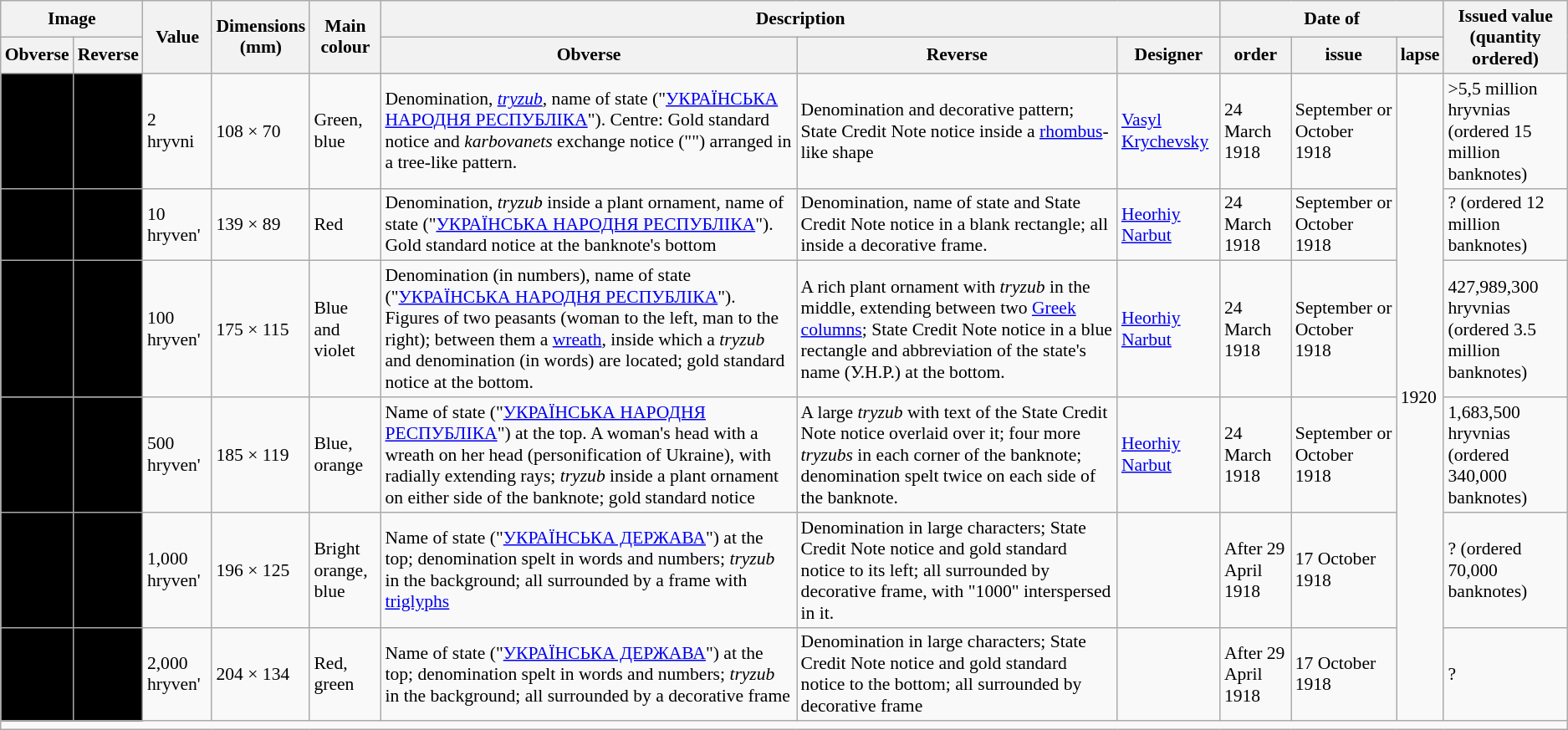<table class="wikitable sortable" style="font-size: 90%">
<tr>
<th colspan="2">Image</th>
<th rowspan="2">Value</th>
<th rowspan="2">Dimensions<br>(mm)</th>
<th rowspan="2">Main colour</th>
<th colspan="3">Description</th>
<th colspan="3">Date of</th>
<th rowspan="2">Issued value (quantity ordered)</th>
</tr>
<tr>
<th>Obverse</th>
<th>Reverse</th>
<th>Obverse</th>
<th>Reverse</th>
<th>Designer</th>
<th>order</th>
<th>issue</th>
<th>lapse</th>
</tr>
<tr>
<td align="center" bgcolor="#000000"></td>
<td align="center" bgcolor="#000000"></td>
<td>2 hryvni</td>
<td>108 × 70</td>
<td>Green,<br>blue</td>
<td>Denomination, <em><a href='#'>tryzub</a>,</em> name of state ("<a href='#'>УКРАЇНСЬКА НАРОДНЯ РЕСПУБЛІКА</a>"). Centre: Gold standard notice and <em>karbovanets</em> exchange notice ("") arranged in a tree-like pattern.</td>
<td>Denomination and decorative pattern; State Credit Note notice inside a <a href='#'>rhombus</a>-like shape</td>
<td><a href='#'>Vasyl Krychevsky</a></td>
<td>24 March 1918</td>
<td>September or October 1918</td>
<td rowspan="6">1920</td>
<td>>5,5 million hryvnias<br>(ordered 15 million banknotes)</td>
</tr>
<tr>
<td align="center" bgcolor="#000000"></td>
<td align="center" bgcolor="#000000"></td>
<td>10 hryven'</td>
<td>139 × 89</td>
<td>Red</td>
<td>Denomination, <em>tryzub</em> inside a plant ornament<em>,</em> name of state ("<a href='#'>УКРАЇНСЬКА НАРОДНЯ РЕСПУБЛІКА</a>"). Gold standard notice at the banknote's bottom</td>
<td>Denomination, name of state and State Credit Note notice in a blank rectangle; all inside a decorative frame.</td>
<td><a href='#'>Heorhiy Narbut</a></td>
<td>24 March 1918</td>
<td>September or October 1918</td>
<td>? (ordered 12 million banknotes)</td>
</tr>
<tr>
<td align="center" bgcolor="#000000"></td>
<td align="center" bgcolor="#000000"></td>
<td>100 hryven'</td>
<td>175 × 115</td>
<td>Blue and violet</td>
<td>Denomination (in numbers), name of state ("<a href='#'>УКРАЇНСЬКА НАРОДНЯ РЕСПУБЛІКА</a>").<br>Figures of two peasants (woman to the left, man to the right); between them a <a href='#'>wreath</a>, inside which a <em>tryzub</em> and denomination (in words) are located; gold standard notice at the bottom.</td>
<td>A rich plant ornament with <em>tryzub</em> in the middle, extending between two <a href='#'>Greek columns</a>; State Credit Note notice in a blue rectangle and abbreviation of the state's name (У.Н.Р.) at the bottom.</td>
<td><a href='#'>Heorhiy Narbut</a></td>
<td>24 March 1918</td>
<td>September or October 1918</td>
<td>427,989,300 hryvnias<br>(ordered 3.5 million banknotes)</td>
</tr>
<tr>
<td align="center" bgcolor="#000000"></td>
<td align="center" bgcolor="#000000"></td>
<td>500 hryven'</td>
<td>185 × 119</td>
<td>Blue,<br>orange</td>
<td>Name of state ("<a href='#'>УКРАЇНСЬКА НАРОДНЯ РЕСПУБЛІКА</a>") at the top. A woman's head with a wreath on her head (personification of Ukraine), with radially extending rays; <em>tryzub</em> inside a plant ornament on either side of the banknote; gold standard notice</td>
<td>A large <em>tryzub</em> with text of the State Credit Note notice overlaid over it; four more <em>tryzubs</em> in each corner of the banknote; denomination spelt twice on each side of the banknote.</td>
<td><a href='#'>Heorhiy Narbut</a></td>
<td>24 March 1918</td>
<td>September or October 1918</td>
<td>1,683,500 hryvnias<br>(ordered 340,000 banknotes)</td>
</tr>
<tr>
<td align="center" bgcolor="#000000"></td>
<td align="center" bgcolor="#000000"></td>
<td>1,000 hryven'</td>
<td>196 × 125</td>
<td>Bright orange,<br>blue</td>
<td>Name of state ("<a href='#'>УКРАЇНСЬКА ДЕРЖАВА</a>") at the top; denomination spelt in words and numbers; <em>tryzub</em> in the background; all surrounded by a frame with <a href='#'>triglyphs</a></td>
<td>Denomination in large characters; State Credit Note notice and gold standard notice to its left; all surrounded by decorative frame, with "1000" interspersed in it.</td>
<td></td>
<td>After 29 April 1918</td>
<td>17 October 1918</td>
<td>? (ordered 70,000 banknotes)</td>
</tr>
<tr>
<td align="center" bgcolor="#000000"></td>
<td align="center" bgcolor="#000000"></td>
<td>2,000 hryven'</td>
<td>204 × 134</td>
<td>Red, green</td>
<td>Name of state ("<a href='#'>УКРАЇНСЬКА ДЕРЖАВА</a>") at the top; denomination spelt in words and numbers; <em>tryzub</em> in the background; all surrounded by a decorative frame</td>
<td>Denomination in large characters; State Credit Note notice and gold standard notice to the bottom; all surrounded by decorative frame</td>
<td></td>
<td>After 29 April 1918</td>
<td>17 October 1918</td>
<td>?</td>
</tr>
<tr>
<td colspan="12"></td>
</tr>
</table>
